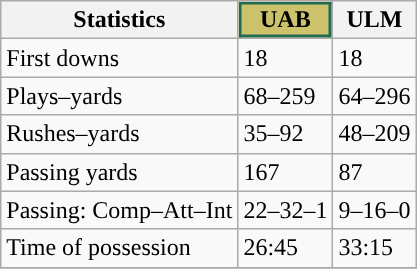<table class="wikitable" style="float: left;">
<tr>
<th>Statistics</th>
<th style="background-color:#CDC26C;color:#000000;box-shadow: inset 2px 2px 0 #1E6B52, inset -2px -2px 0 #1E6B52">UAB</th>
<th>ULM</th>
</tr>
<tr>
<td>First downs</td>
<td>18</td>
<td>18</td>
</tr>
<tr>
<td>Plays–yards</td>
<td>68–259</td>
<td>64–296</td>
</tr>
<tr>
<td>Rushes–yards</td>
<td>35–92</td>
<td>48–209</td>
</tr>
<tr>
<td>Passing yards</td>
<td>167</td>
<td>87</td>
</tr>
<tr>
<td>Passing: Comp–Att–Int</td>
<td>22–32–1</td>
<td>9–16–0</td>
</tr>
<tr>
<td>Time of possession</td>
<td>26:45</td>
<td>33:15</td>
</tr>
<tr>
</tr>
</table>
